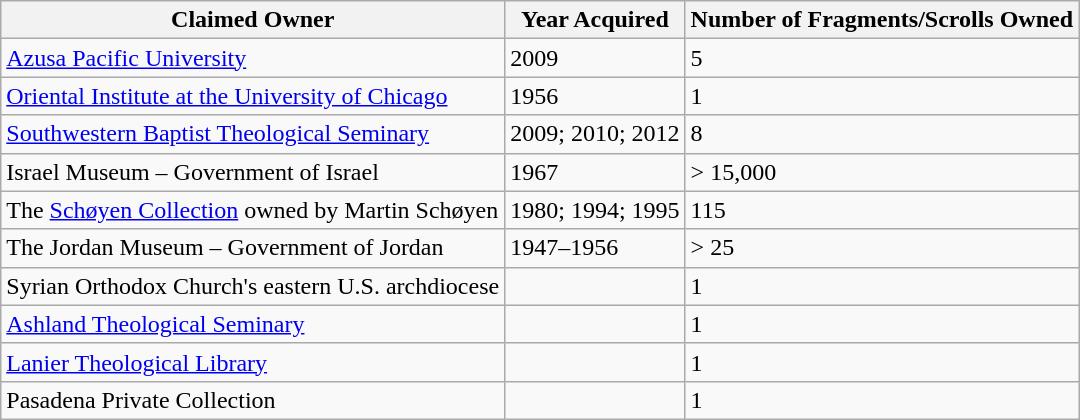<table class="wikitable">
<tr>
<th>Claimed Owner</th>
<th>Year Acquired</th>
<th>Number of Fragments/Scrolls Owned</th>
</tr>
<tr>
<td><a href='#'>Azusa Pacific University</a></td>
<td>2009</td>
<td>5</td>
</tr>
<tr>
<td><a href='#'>Oriental Institute at the University of Chicago</a></td>
<td>1956</td>
<td>1</td>
</tr>
<tr>
<td><a href='#'>Southwestern Baptist Theological Seminary</a></td>
<td>2009; 2010; 2012</td>
<td>8</td>
</tr>
<tr>
<td>Israel Museum – Government of Israel</td>
<td>1967</td>
<td>> 15,000</td>
</tr>
<tr>
<td>The <a href='#'>Schøyen Collection</a> owned by Martin Schøyen</td>
<td>1980; 1994; 1995</td>
<td>115</td>
</tr>
<tr>
<td>The Jordan Museum – Government of Jordan</td>
<td>1947–1956</td>
<td>> 25</td>
</tr>
<tr>
<td>Syrian Orthodox Church's eastern U.S. archdiocese</td>
<td></td>
<td>1</td>
</tr>
<tr>
<td><a href='#'>Ashland Theological Seminary</a></td>
<td></td>
<td>1</td>
</tr>
<tr>
<td><a href='#'>Lanier Theological Library</a></td>
<td></td>
<td>1</td>
</tr>
<tr>
<td>Pasadena Private Collection</td>
<td></td>
<td>1</td>
</tr>
</table>
